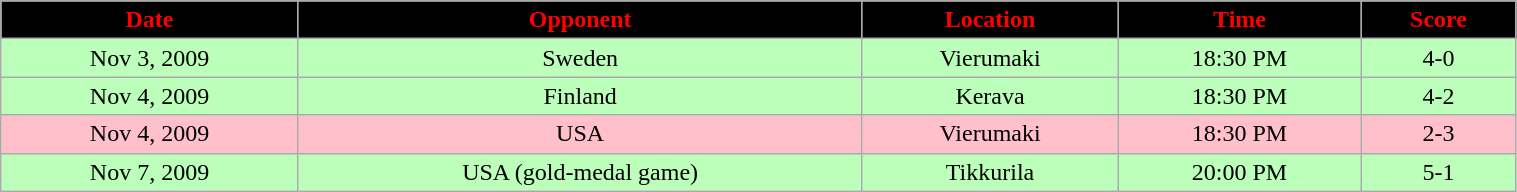<table class="wikitable" style="width:80%;">
<tr style="text-align:center; background:black; color:red;">
<td><strong>Date</strong></td>
<td><strong>Opponent</strong></td>
<td><strong>Location</strong></td>
<td><strong>Time</strong></td>
<td><strong>Score</strong></td>
</tr>
<tr style="text-align:center;" bgcolor="bbffbb">
<td>Nov 3, 2009</td>
<td>Sweden</td>
<td>Vierumaki</td>
<td>18:30 PM</td>
<td>4-0</td>
</tr>
<tr style="text-align:center;" bgcolor="bbffbb">
<td>Nov 4, 2009</td>
<td>Finland</td>
<td>Kerava</td>
<td>18:30 PM</td>
<td>4-2</td>
</tr>
<tr style="text-align:center; background:pink;">
<td>Nov 4, 2009</td>
<td>USA</td>
<td>Vierumaki</td>
<td>18:30 PM</td>
<td>2-3</td>
</tr>
<tr style="text-align:center;" bgcolor="bbffbb">
<td>Nov 7, 2009</td>
<td>USA (gold-medal game)</td>
<td>Tikkurila</td>
<td>20:00 PM</td>
<td>5-1</td>
</tr>
</table>
